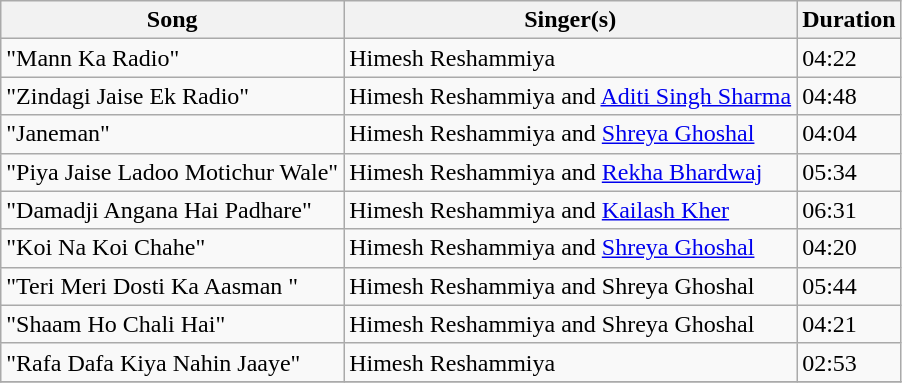<table class="wikitable">
<tr>
<th>Song</th>
<th>Singer(s)</th>
<th>Duration</th>
</tr>
<tr>
<td>"Mann Ka Radio"</td>
<td>Himesh Reshammiya</td>
<td>04:22</td>
</tr>
<tr>
<td>"Zindagi Jaise Ek Radio"</td>
<td>Himesh Reshammiya and <a href='#'>Aditi Singh Sharma</a></td>
<td>04:48</td>
</tr>
<tr>
<td>"Janeman"</td>
<td>Himesh Reshammiya and <a href='#'>Shreya Ghoshal</a></td>
<td>04:04</td>
</tr>
<tr>
<td>"Piya Jaise Ladoo Motichur Wale"</td>
<td>Himesh Reshammiya and <a href='#'>Rekha Bhardwaj</a></td>
<td>05:34</td>
</tr>
<tr>
<td>"Damadji Angana Hai Padhare"</td>
<td>Himesh Reshammiya and <a href='#'>Kailash Kher</a></td>
<td>06:31</td>
</tr>
<tr>
<td>"Koi Na Koi Chahe"</td>
<td>Himesh Reshammiya and <a href='#'>Shreya Ghoshal</a></td>
<td>04:20</td>
</tr>
<tr>
<td>"Teri Meri Dosti Ka Aasman "</td>
<td>Himesh Reshammiya and Shreya Ghoshal</td>
<td>05:44</td>
</tr>
<tr>
<td>"Shaam Ho Chali Hai"</td>
<td>Himesh Reshammiya and Shreya Ghoshal</td>
<td>04:21</td>
</tr>
<tr>
<td>"Rafa Dafa Kiya Nahin Jaaye"</td>
<td>Himesh Reshammiya</td>
<td>02:53</td>
</tr>
<tr>
</tr>
</table>
